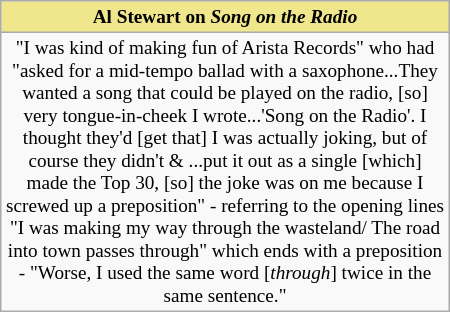<table class="wikitable floatleft" style="text-align: center; font-size: 80%; width: 300px">
<tr>
<th style="background: #F0E68C">Al Stewart on <em>Song on the Radio</em></th>
</tr>
<tr>
<td>"I was kind of making fun of Arista Records" who had "asked for a mid-tempo ballad with a saxophone<span>...</span>They wanted a song that could be played on the radio, [so] very tongue-in-cheek I wrote<span>...</span>'Song on the Radio'. I thought they'd [get that] I was actually joking, but of course they didn't & <span>...</span>put it out as a single [which] made the Top 30, [so] the joke was on me because I screwed up a preposition" - referring to the opening lines "I was making my way through the wasteland/ The road into town passes through" which ends with a preposition - "Worse, I used the same word [<em>through</em>] twice in the same sentence."</td>
</tr>
</table>
